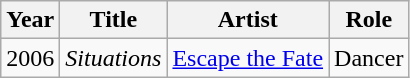<table class="wikitable">
<tr>
<th>Year</th>
<th>Title</th>
<th>Artist</th>
<th>Role</th>
</tr>
<tr>
<td>2006</td>
<td><em>Situations</em></td>
<td><a href='#'>Escape the Fate</a></td>
<td>Dancer</td>
</tr>
</table>
